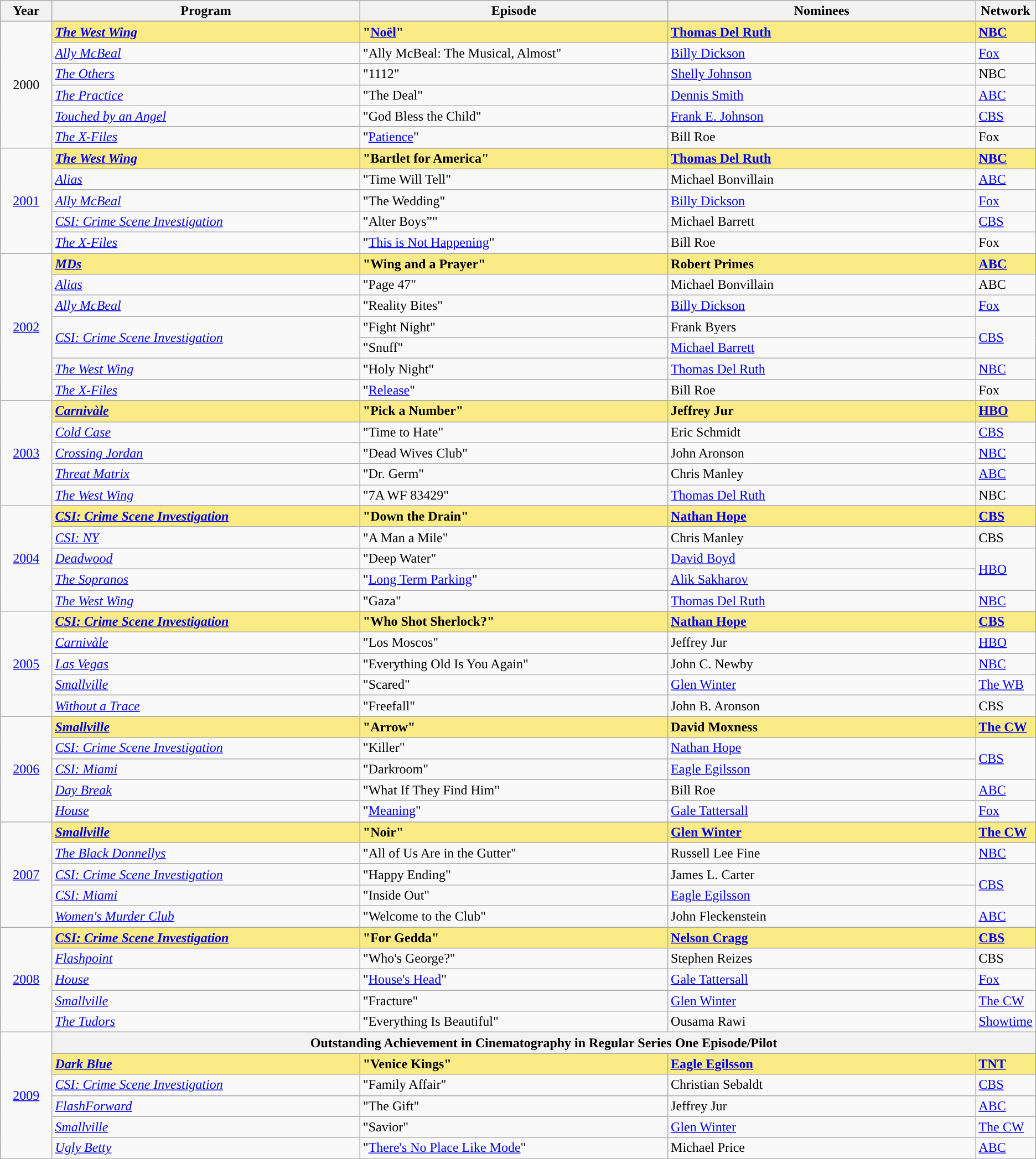<table class="wikitable">
<tr>
<th width="5%">Year</th>
<th width="30%">Program</th>
<th width="30%">Episode</th>
<th width="30%">Nominees</th>
<th width="5%">Network</th>
</tr>
<tr>
<td rowspan="7" style="text-align:center;">2000<br></td>
</tr>
<tr style="background:#FAEB86;">
<td><strong><em><a href='#'>The West Wing</a></em></strong></td>
<td><strong>"<a href='#'>Noël</a>"</strong></td>
<td><strong><a href='#'>Thomas Del Ruth</a></strong></td>
<td><strong><a href='#'>NBC</a></strong></td>
</tr>
<tr>
<td><em><a href='#'>Ally McBeal</a></em></td>
<td>"Ally McBeal: The Musical, Almost"</td>
<td><a href='#'>Billy Dickson</a></td>
<td><a href='#'>Fox</a></td>
</tr>
<tr>
<td><em><a href='#'>The Others</a></em></td>
<td>"1112"</td>
<td><a href='#'>Shelly Johnson</a></td>
<td>NBC</td>
</tr>
<tr>
<td><em><a href='#'>The Practice</a></em></td>
<td>"The Deal"</td>
<td><a href='#'>Dennis Smith</a></td>
<td><a href='#'>ABC</a></td>
</tr>
<tr>
<td><em><a href='#'>Touched by an Angel</a></em></td>
<td>"God Bless the Child"</td>
<td><a href='#'>Frank E. Johnson</a></td>
<td><a href='#'>CBS</a></td>
</tr>
<tr>
<td><em><a href='#'>The X-Files</a></em></td>
<td>"<a href='#'>Patience</a>"</td>
<td>Bill Roe</td>
<td>Fox</td>
</tr>
<tr>
<td rowspan="6" style="text-align:center;"><a href='#'>2001</a><br></td>
</tr>
<tr style="background:#FAEB86;">
<td><strong><em><a href='#'>The West Wing</a></em></strong></td>
<td><strong>"Bartlet for America"</strong></td>
<td><strong><a href='#'>Thomas Del Ruth</a></strong></td>
<td><strong><a href='#'>NBC</a></strong></td>
</tr>
<tr>
<td><em><a href='#'>Alias</a></em></td>
<td>"Time Will Tell"</td>
<td>Michael Bonvillain</td>
<td><a href='#'>ABC</a></td>
</tr>
<tr>
<td><em><a href='#'>Ally McBeal</a></em></td>
<td>"The Wedding"</td>
<td><a href='#'>Billy Dickson</a></td>
<td><a href='#'>Fox</a></td>
</tr>
<tr>
<td><em><a href='#'>CSI: Crime Scene Investigation</a></em></td>
<td>"Alter Boys”"</td>
<td>Michael Barrett</td>
<td><a href='#'>CBS</a></td>
</tr>
<tr>
<td><em><a href='#'>The X-Files</a></em></td>
<td>"<a href='#'>This is Not Happening</a>"</td>
<td>Bill Roe</td>
<td>Fox</td>
</tr>
<tr>
<td rowspan="8" style="text-align:center;"><a href='#'>2002</a><br></td>
</tr>
<tr style="background:#FAEB86;">
<td><strong><em><a href='#'>MDs</a></em></strong></td>
<td><strong>"Wing and a Prayer"</strong></td>
<td><strong>Robert Primes</strong></td>
<td><strong><a href='#'>ABC</a></strong></td>
</tr>
<tr>
<td><em><a href='#'>Alias</a></em></td>
<td>"Page 47"</td>
<td>Michael Bonvillain</td>
<td>ABC</td>
</tr>
<tr>
<td><em><a href='#'>Ally McBeal</a></em></td>
<td>"Reality Bites"</td>
<td><a href='#'>Billy Dickson</a></td>
<td><a href='#'>Fox</a></td>
</tr>
<tr>
<td rowspan=2><em><a href='#'>CSI: Crime Scene Investigation</a></em></td>
<td>"Fight Night"</td>
<td>Frank Byers</td>
<td rowspan=2><a href='#'>CBS</a></td>
</tr>
<tr>
<td>"Snuff"</td>
<td><a href='#'>Michael Barrett</a></td>
</tr>
<tr>
<td><em><a href='#'>The West Wing</a></em></td>
<td>"Holy Night"</td>
<td><a href='#'>Thomas Del Ruth</a></td>
<td><a href='#'>NBC</a></td>
</tr>
<tr>
<td><em><a href='#'>The X-Files</a></em></td>
<td>"<a href='#'>Release</a>"</td>
<td>Bill Roe</td>
<td>Fox</td>
</tr>
<tr>
<td rowspan="6" style="text-align:center;"><a href='#'>2003</a><br></td>
</tr>
<tr style="background:#FAEB86;">
<td><strong><em><a href='#'>Carnivàle</a></em></strong></td>
<td><strong>"Pick a Number"</strong></td>
<td><strong>Jeffrey Jur</strong></td>
<td><strong><a href='#'>HBO</a></strong></td>
</tr>
<tr>
<td><em><a href='#'>Cold Case</a></em></td>
<td>"Time to Hate"</td>
<td>Eric Schmidt</td>
<td><a href='#'>CBS</a></td>
</tr>
<tr>
<td><em><a href='#'>Crossing Jordan</a></em></td>
<td>"Dead Wives Club"</td>
<td>John Aronson</td>
<td><a href='#'>NBC</a></td>
</tr>
<tr>
<td><em><a href='#'>Threat Matrix</a></em></td>
<td>"Dr. Germ"</td>
<td>Chris Manley</td>
<td><a href='#'>ABC</a></td>
</tr>
<tr>
<td><em><a href='#'>The West Wing</a></em></td>
<td>"7A WF 83429"</td>
<td><a href='#'>Thomas Del Ruth</a></td>
<td>NBC</td>
</tr>
<tr>
<td rowspan="6" style="text-align:center;"><a href='#'>2004</a><br></td>
</tr>
<tr style="background:#FAEB86;">
<td><strong><em><a href='#'>CSI: Crime Scene Investigation</a></em></strong></td>
<td><strong>"Down the Drain"</strong></td>
<td><strong><a href='#'>Nathan Hope</a></strong></td>
<td><strong><a href='#'>CBS</a></strong></td>
</tr>
<tr>
<td><em><a href='#'>CSI: NY</a></em></td>
<td>"A Man a Mile"</td>
<td>Chris Manley</td>
<td>CBS</td>
</tr>
<tr>
<td><em><a href='#'>Deadwood</a></em></td>
<td>"Deep Water"</td>
<td><a href='#'>David Boyd</a></td>
<td rowspan=2><a href='#'>HBO</a></td>
</tr>
<tr>
<td><em><a href='#'>The Sopranos</a></em></td>
<td>"<a href='#'>Long Term Parking</a>"</td>
<td><a href='#'>Alik Sakharov</a></td>
</tr>
<tr>
<td><em><a href='#'>The West Wing</a></em></td>
<td>"Gaza"</td>
<td><a href='#'>Thomas Del Ruth</a></td>
<td><a href='#'>NBC</a></td>
</tr>
<tr>
<td rowspan="6" style="text-align:center;"><a href='#'>2005</a><br></td>
</tr>
<tr style="background:#FAEB86;">
<td><strong><em><a href='#'>CSI: Crime Scene Investigation</a></em></strong></td>
<td><strong>"Who Shot Sherlock?"</strong></td>
<td><strong><a href='#'>Nathan Hope</a></strong></td>
<td><strong><a href='#'>CBS</a></strong></td>
</tr>
<tr>
<td><em><a href='#'>Carnivàle</a></em></td>
<td>"Los Moscos"</td>
<td>Jeffrey Jur</td>
<td><a href='#'>HBO</a></td>
</tr>
<tr>
<td><em><a href='#'>Las Vegas</a></em></td>
<td>"Everything Old Is You Again"</td>
<td>John C. Newby</td>
<td><a href='#'>NBC</a></td>
</tr>
<tr>
<td><em><a href='#'>Smallville</a></em></td>
<td>"Scared"</td>
<td><a href='#'>Glen Winter</a></td>
<td><a href='#'>The WB</a></td>
</tr>
<tr>
<td><em><a href='#'>Without a Trace</a></em></td>
<td>"Freefall"</td>
<td>John B. Aronson</td>
<td>CBS</td>
</tr>
<tr>
<td rowspan="6" style="text-align:center;"><a href='#'>2006</a><br></td>
</tr>
<tr style="background:#FAEB86;">
<td><strong><em><a href='#'>Smallville</a></em></strong></td>
<td><strong>"Arrow"</strong></td>
<td><strong>David Moxness</strong></td>
<td><strong><a href='#'>The CW</a></strong></td>
</tr>
<tr>
<td><em><a href='#'>CSI: Crime Scene Investigation</a></em></td>
<td>"Killer"</td>
<td><a href='#'>Nathan Hope</a></td>
<td rowspan=2><a href='#'>CBS</a></td>
</tr>
<tr>
<td><em><a href='#'>CSI: Miami</a></em></td>
<td>"Darkroom"</td>
<td><a href='#'>Eagle Egilsson</a></td>
</tr>
<tr>
<td><em><a href='#'>Day Break</a></em></td>
<td>"What If They Find Him"</td>
<td>Bill Roe</td>
<td><a href='#'>ABC</a></td>
</tr>
<tr>
<td><em><a href='#'>House</a></em></td>
<td>"<a href='#'>Meaning</a>"</td>
<td><a href='#'>Gale Tattersall</a></td>
<td><a href='#'>Fox</a></td>
</tr>
<tr>
<td rowspan="6" style="text-align:center;"><a href='#'>2007</a><br></td>
</tr>
<tr style="background:#FAEB86;">
<td><strong><em><a href='#'>Smallville</a></em></strong></td>
<td><strong>"Noir"</strong></td>
<td><strong><a href='#'>Glen Winter</a></strong></td>
<td><strong><a href='#'>The CW</a></strong></td>
</tr>
<tr>
<td><em><a href='#'>The Black Donnellys</a></em></td>
<td>"All of Us Are in the Gutter"</td>
<td>Russell Lee Fine</td>
<td><a href='#'>NBC</a></td>
</tr>
<tr>
<td><em><a href='#'>CSI: Crime Scene Investigation</a></em></td>
<td>"Happy Ending"</td>
<td>James L. Carter</td>
<td rowspan=2><a href='#'>CBS</a></td>
</tr>
<tr>
<td><em><a href='#'>CSI: Miami</a></em></td>
<td>"Inside Out"</td>
<td><a href='#'>Eagle Egilsson</a></td>
</tr>
<tr>
<td><em><a href='#'>Women's Murder Club</a></em></td>
<td>"Welcome to the Club"</td>
<td>John Fleckenstein</td>
<td><a href='#'>ABC</a></td>
</tr>
<tr>
<td rowspan="6" style="text-align:center;"><a href='#'>2008</a><br></td>
</tr>
<tr style="background:#FAEB86;">
<td><strong><em><a href='#'>CSI: Crime Scene Investigation</a></em></strong></td>
<td><strong>"For Gedda"</strong></td>
<td><strong><a href='#'>Nelson Cragg</a></strong></td>
<td><strong><a href='#'>CBS</a></strong></td>
</tr>
<tr>
<td><em><a href='#'>Flashpoint</a></em></td>
<td>"Who's George?"</td>
<td>Stephen Reizes</td>
<td>CBS</td>
</tr>
<tr>
<td><em><a href='#'>House</a></em></td>
<td>"<a href='#'>House's Head</a>"</td>
<td><a href='#'>Gale Tattersall</a></td>
<td><a href='#'>Fox</a></td>
</tr>
<tr>
<td><em><a href='#'>Smallville</a></em></td>
<td>"Fracture"</td>
<td><a href='#'>Glen Winter</a></td>
<td><a href='#'>The CW</a></td>
</tr>
<tr>
<td><em><a href='#'>The Tudors</a></em></td>
<td>"Everything Is Beautiful"</td>
<td>Ousama Rawi</td>
<td><a href='#'>Showtime</a></td>
</tr>
<tr>
<td rowspan="6" style="text-align:center;"><a href='#'>2009</a><br></td>
<th colspan="4">Outstanding Achievement in Cinematography in Regular Series One Episode/Pilot</th>
</tr>
<tr style="background:#FAEB86;">
<td><strong><em><a href='#'>Dark Blue</a></em></strong></td>
<td><strong>"Venice Kings"</strong></td>
<td><strong><a href='#'>Eagle Egilsson</a></strong></td>
<td><strong><a href='#'>TNT</a></strong></td>
</tr>
<tr>
<td><em><a href='#'>CSI: Crime Scene Investigation</a></em></td>
<td>"Family Affair"</td>
<td>Christian Sebaldt</td>
<td><a href='#'>CBS</a></td>
</tr>
<tr>
<td><em><a href='#'>FlashForward</a></em></td>
<td>"The Gift"</td>
<td>Jeffrey Jur</td>
<td><a href='#'>ABC</a></td>
</tr>
<tr>
<td><em><a href='#'>Smallville</a></em></td>
<td>"Savior"</td>
<td><a href='#'>Glen Winter</a></td>
<td><a href='#'>The CW</a></td>
</tr>
<tr>
<td><em><a href='#'>Ugly Betty</a></em></td>
<td>"<a href='#'>There's No Place Like Mode</a>"</td>
<td>Michael Price</td>
<td><a href='#'>ABC</a></td>
</tr>
<tr>
</tr>
</table>
